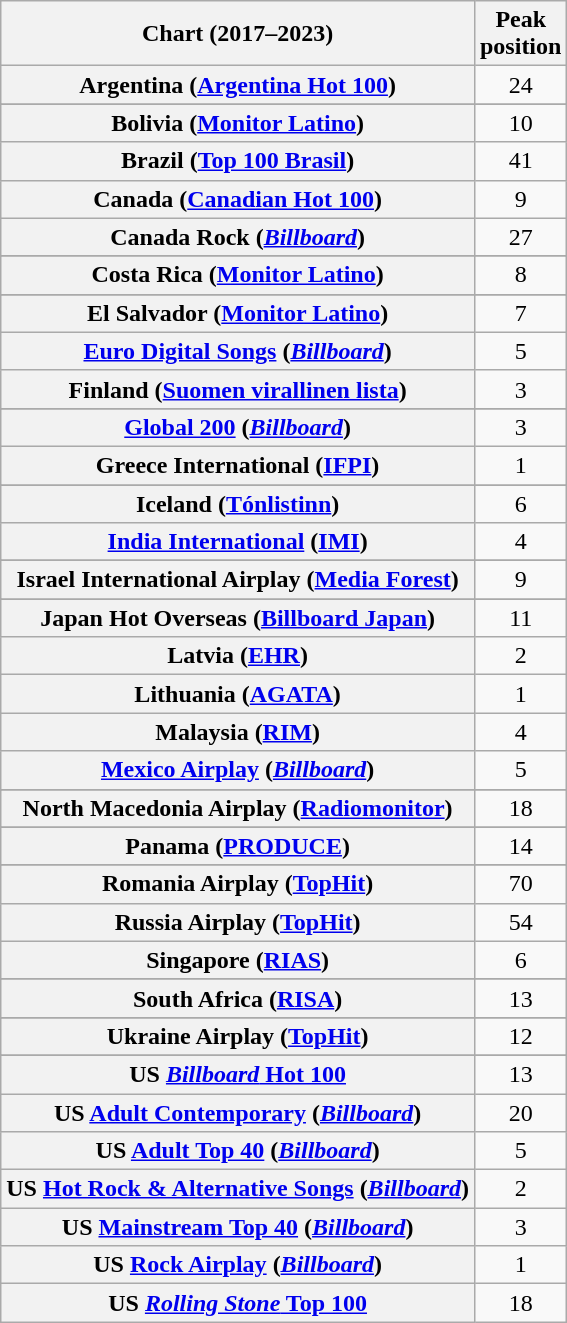<table class="wikitable sortable plainrowheaders" style="text-align:center;">
<tr>
<th scope="col">Chart (2017–2023)</th>
<th scope="col">Peak<br>position</th>
</tr>
<tr>
<th scope="row">Argentina (<a href='#'>Argentina Hot 100</a>)</th>
<td>24</td>
</tr>
<tr>
</tr>
<tr>
</tr>
<tr>
</tr>
<tr>
</tr>
<tr>
<th scope="row">Bolivia (<a href='#'>Monitor Latino</a>)</th>
<td>10</td>
</tr>
<tr>
<th scope="row">Brazil (<a href='#'>Top 100 Brasil</a>)</th>
<td>41</td>
</tr>
<tr>
<th scope="row">Canada (<a href='#'>Canadian Hot 100</a>)</th>
<td>9</td>
</tr>
<tr>
<th scope="row">Canada Rock (<em><a href='#'>Billboard</a></em>)</th>
<td>27</td>
</tr>
<tr>
</tr>
<tr>
<th scope="row">Costa Rica (<a href='#'>Monitor Latino</a>)</th>
<td>8</td>
</tr>
<tr>
</tr>
<tr>
</tr>
<tr>
<th scope="row">El Salvador (<a href='#'>Monitor Latino</a>)</th>
<td>7</td>
</tr>
<tr>
<th scope="row"><a href='#'>Euro Digital Songs</a> (<em><a href='#'>Billboard</a></em>)</th>
<td>5</td>
</tr>
<tr>
<th scope="row">Finland (<a href='#'>Suomen virallinen lista</a>)</th>
<td>3</td>
</tr>
<tr>
</tr>
<tr>
</tr>
<tr>
<th scope="row"><a href='#'>Global 200</a> (<em><a href='#'>Billboard</a></em>)</th>
<td>3</td>
</tr>
<tr>
<th scope="row">Greece International (<a href='#'>IFPI</a>)</th>
<td>1</td>
</tr>
<tr>
</tr>
<tr>
</tr>
<tr>
</tr>
<tr>
<th scope="row">Iceland (<a href='#'>Tónlistinn</a>)</th>
<td>6</td>
</tr>
<tr>
<th scope="row"><a href='#'>India International</a> (<a href='#'>IMI</a>)</th>
<td>4</td>
</tr>
<tr>
</tr>
<tr>
<th scope="row">Israel International Airplay (<a href='#'>Media Forest</a>)</th>
<td>9</td>
</tr>
<tr>
</tr>
<tr>
<th scope="row">Japan Hot Overseas (<a href='#'>Billboard Japan</a>)</th>
<td>11</td>
</tr>
<tr>
<th scope="row">Latvia (<a href='#'>EHR</a>)</th>
<td>2</td>
</tr>
<tr>
<th scope="row">Lithuania (<a href='#'>AGATA</a>)</th>
<td>1</td>
</tr>
<tr>
<th scope="row">Malaysia (<a href='#'>RIM</a>)</th>
<td>4</td>
</tr>
<tr>
<th scope="row"><a href='#'>Mexico Airplay</a> (<em><a href='#'>Billboard</a></em>)</th>
<td>5</td>
</tr>
<tr>
</tr>
<tr>
</tr>
<tr>
</tr>
<tr>
<th scope="row">North Macedonia Airplay (<a href='#'>Radiomonitor</a>)</th>
<td>18</td>
</tr>
<tr>
</tr>
<tr>
<th scope="row">Panama (<a href='#'>PRODUCE</a>)</th>
<td>14</td>
</tr>
<tr>
</tr>
<tr>
<th scope="row">Romania Airplay (<a href='#'>TopHit</a>)</th>
<td>70</td>
</tr>
<tr>
<th scope="row">Russia Airplay (<a href='#'>TopHit</a>)</th>
<td>54</td>
</tr>
<tr>
<th scope="row">Singapore (<a href='#'>RIAS</a>)</th>
<td>6</td>
</tr>
<tr>
</tr>
<tr>
</tr>
<tr>
<th scope="row">South Africa (<a href='#'>RISA</a>)</th>
<td>13</td>
</tr>
<tr>
</tr>
<tr>
</tr>
<tr>
</tr>
<tr>
<th scope="row">Ukraine Airplay (<a href='#'>TopHit</a>)</th>
<td>12</td>
</tr>
<tr>
</tr>
<tr>
<th scope="row">US <a href='#'><em>Billboard</em> Hot 100</a></th>
<td>13</td>
</tr>
<tr>
<th scope="row">US <a href='#'>Adult Contemporary</a> (<em><a href='#'>Billboard</a></em>)</th>
<td>20</td>
</tr>
<tr>
<th scope="row">US <a href='#'>Adult Top 40</a> (<em><a href='#'>Billboard</a></em>)</th>
<td>5</td>
</tr>
<tr>
<th scope="row">US <a href='#'>Hot Rock & Alternative Songs</a> (<em><a href='#'>Billboard</a></em>)</th>
<td>2</td>
</tr>
<tr>
<th scope="row">US <a href='#'>Mainstream Top 40</a> (<em><a href='#'>Billboard</a></em>)</th>
<td>3</td>
</tr>
<tr>
<th scope="row">US <a href='#'>Rock Airplay</a> (<em><a href='#'>Billboard</a></em>)</th>
<td>1</td>
</tr>
<tr>
<th scope="row">US <a href='#'><em>Rolling Stone</em> Top 100</a></th>
<td>18</td>
</tr>
</table>
